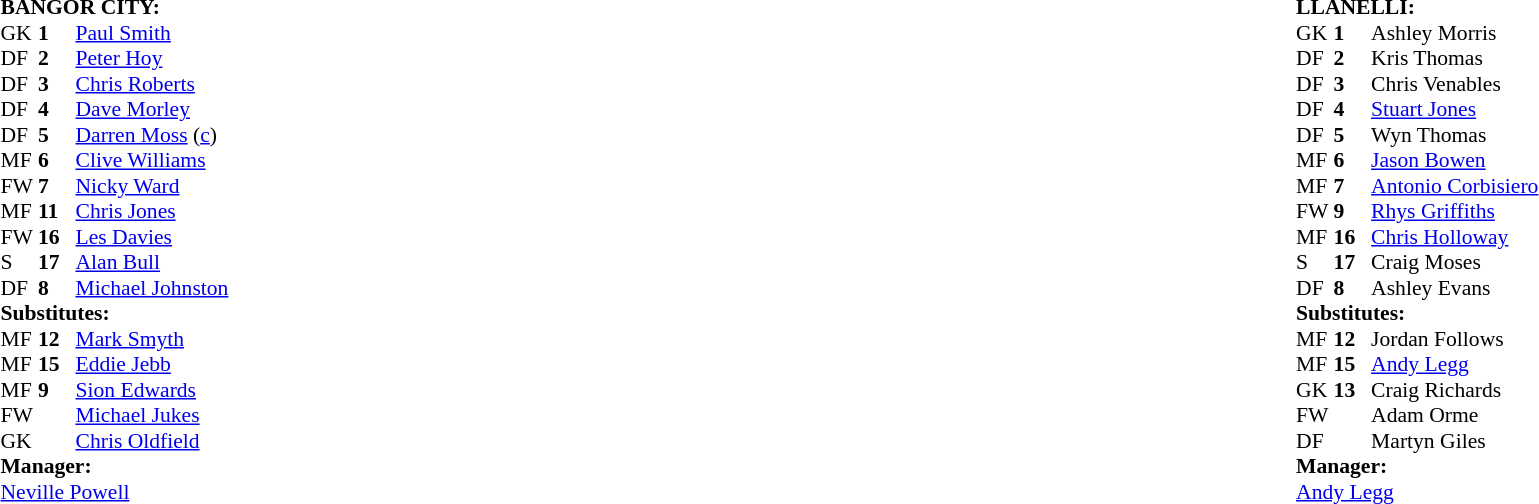<table style="width:100%;">
<tr>
<td style="vertical-align:top; width:50%;"><br><table style="font-size: 90%" cellspacing="0" cellpadding="0">
<tr>
<td colspan="4"><strong>BANGOR CITY:</strong></td>
</tr>
<tr>
<th width="25"></th>
<th width="25"></th>
</tr>
<tr>
<td>GK</td>
<td><strong>1</strong></td>
<td> <a href='#'>Paul Smith</a></td>
</tr>
<tr>
<td>DF</td>
<td><strong>2</strong></td>
<td> <a href='#'>Peter Hoy</a></td>
<td></td>
</tr>
<tr>
<td>DF</td>
<td><strong>3</strong></td>
<td> <a href='#'>Chris Roberts</a></td>
<td></td>
</tr>
<tr>
<td>DF</td>
<td><strong>4</strong></td>
<td> <a href='#'>Dave Morley</a></td>
<td></td>
</tr>
<tr>
<td>DF</td>
<td><strong>5</strong></td>
<td> <a href='#'>Darren Moss</a> (<a href='#'>c</a>)</td>
</tr>
<tr>
<td>MF</td>
<td><strong>6</strong></td>
<td> <a href='#'>Clive Williams</a></td>
<td></td>
<td></td>
</tr>
<tr>
<td>FW</td>
<td><strong>7</strong></td>
<td> <a href='#'>Nicky Ward</a></td>
</tr>
<tr>
<td>MF</td>
<td><strong>11</strong></td>
<td> <a href='#'>Chris Jones</a></td>
<td></td>
<td></td>
</tr>
<tr>
<td>FW</td>
<td><strong>16</strong></td>
<td> <a href='#'>Les Davies</a></td>
</tr>
<tr>
<td>S</td>
<td><strong>17</strong></td>
<td> <a href='#'>Alan Bull</a></td>
<td></td>
<td></td>
</tr>
<tr>
<td>DF</td>
<td><strong>8</strong></td>
<td> <a href='#'>Michael Johnston</a></td>
</tr>
<tr>
<td colspan=4><strong>Substitutes:</strong></td>
</tr>
<tr>
<td>MF</td>
<td><strong>12</strong></td>
<td> <a href='#'>Mark Smyth</a></td>
<td></td>
<td></td>
</tr>
<tr>
<td>MF</td>
<td><strong>15</strong></td>
<td> <a href='#'>Eddie Jebb</a></td>
<td></td>
<td></td>
</tr>
<tr>
<td>MF</td>
<td><strong>9</strong></td>
<td> <a href='#'>Sion Edwards</a></td>
<td></td>
<td></td>
</tr>
<tr>
<td>FW</td>
<td></td>
<td> <a href='#'>Michael Jukes</a></td>
</tr>
<tr>
<td>GK</td>
<td></td>
<td> <a href='#'>Chris Oldfield</a></td>
</tr>
<tr>
<td colspan=4><strong>Manager:</strong></td>
</tr>
<tr>
<td colspan="4"> <a href='#'>Neville Powell</a></td>
</tr>
</table>
</td>
<td style="vertical-align:top; width:50%;"><br><table cellspacing="0" cellpadding="0" style="font-size:90%; margin:auto;">
<tr>
<td colspan="4"><strong>LLANELLI:</strong></td>
</tr>
<tr>
<th width="25"></th>
<th width="25"></th>
</tr>
<tr>
<td>GK</td>
<td><strong>1</strong></td>
<td> Ashley Morris</td>
</tr>
<tr>
<td>DF</td>
<td><strong>2</strong></td>
<td> Kris Thomas</td>
</tr>
<tr>
<td>DF</td>
<td><strong>3</strong></td>
<td> Chris Venables</td>
</tr>
<tr>
<td>DF</td>
<td><strong>4</strong></td>
<td> <a href='#'>Stuart Jones</a></td>
</tr>
<tr>
<td>DF</td>
<td><strong>5</strong></td>
<td> Wyn Thomas</td>
</tr>
<tr>
<td>MF</td>
<td><strong>6</strong></td>
<td> <a href='#'>Jason Bowen</a></td>
<td></td>
<td></td>
</tr>
<tr>
<td>MF</td>
<td><strong>7</strong></td>
<td> <a href='#'>Antonio Corbisiero</a></td>
</tr>
<tr>
<td>FW</td>
<td><strong>9</strong></td>
<td> <a href='#'>Rhys Griffiths</a></td>
</tr>
<tr>
<td>MF</td>
<td><strong>16</strong></td>
<td> <a href='#'>Chris Holloway</a></td>
</tr>
<tr>
<td>S</td>
<td><strong>17</strong></td>
<td> Craig Moses</td>
</tr>
<tr>
<td>DF</td>
<td><strong>8</strong></td>
<td> Ashley Evans</td>
</tr>
<tr>
<td colspan=4><strong>Substitutes:</strong></td>
</tr>
<tr>
<td>MF</td>
<td><strong>12</strong></td>
<td> Jordan Follows</td>
<td></td>
<td></td>
</tr>
<tr>
<td>MF</td>
<td><strong>15</strong></td>
<td> <a href='#'>Andy Legg</a></td>
</tr>
<tr>
<td>GK</td>
<td><strong>13</strong></td>
<td> Craig Richards</td>
</tr>
<tr>
<td>FW</td>
<td></td>
<td> Adam Orme</td>
</tr>
<tr>
<td>DF</td>
<td></td>
<td> Martyn Giles</td>
</tr>
<tr>
<td colspan=4><strong>Manager:</strong></td>
</tr>
<tr>
<td colspan="4"> <a href='#'>Andy Legg</a></td>
</tr>
</table>
</td>
</tr>
</table>
